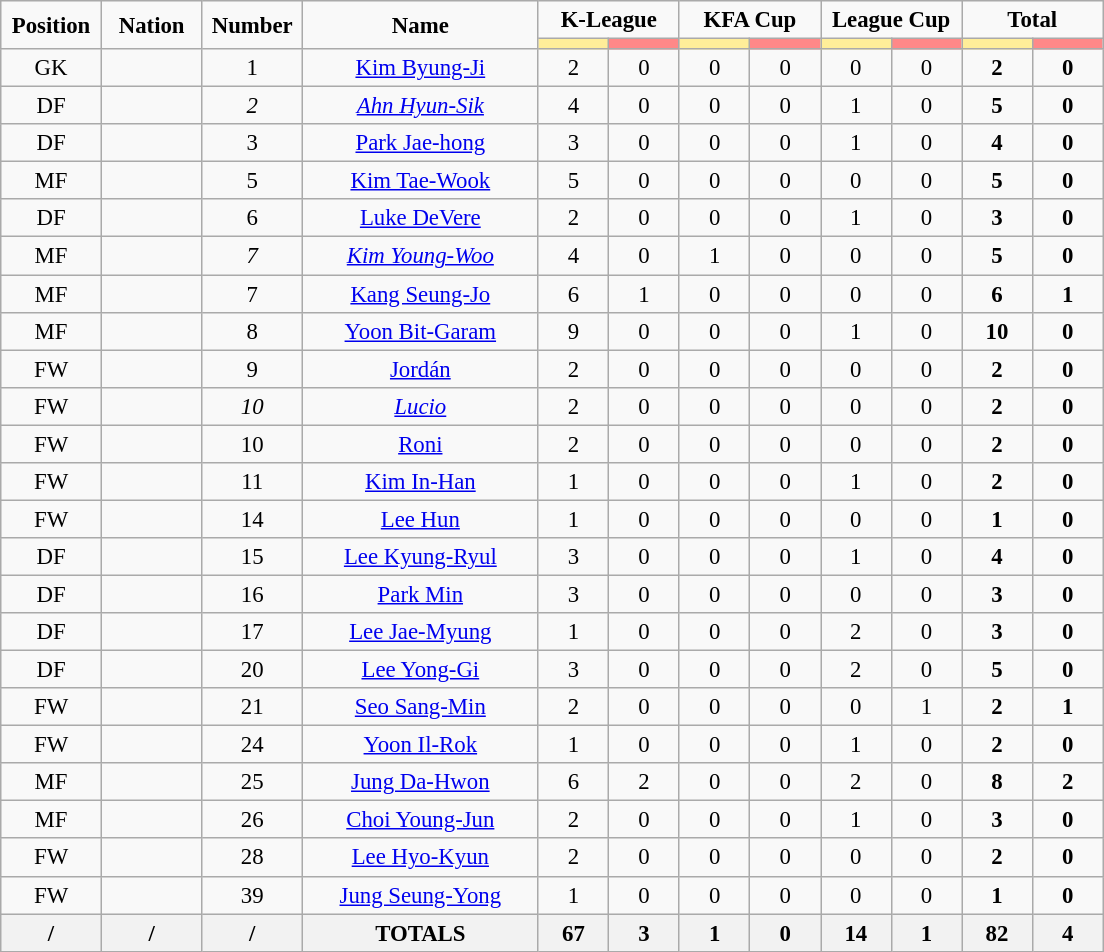<table class="wikitable" style="font-size: 95%; text-align: center;">
<tr>
<td rowspan="2" width="60" align="center"><strong>Position</strong></td>
<td rowspan="2" width="60" align="center"><strong>Nation</strong></td>
<td rowspan="2" width="60" align="center"><strong>Number</strong></td>
<td rowspan="2" width="150" align="center"><strong>Name</strong></td>
<td colspan="2" width="80" align="center"><strong>K-League</strong></td>
<td colspan="2" width="80" align="center"><strong>KFA Cup</strong></td>
<td colspan="2" width="80" align="center"><strong>League Cup</strong></td>
<td colspan="2" width="80" align="center"><strong>Total</strong></td>
</tr>
<tr>
<th width="40" style="background: #FFEE99"></th>
<th width="40" style="background: #FF8888"></th>
<th width="40" style="background: #FFEE99"></th>
<th width="40" style="background: #FF8888"></th>
<th width="40" style="background: #FFEE99"></th>
<th width="40" style="background: #FF8888"></th>
<th width="40" style="background: #FFEE99"></th>
<th width="40" style="background: #FF8888"></th>
</tr>
<tr>
<td>GK</td>
<td></td>
<td>1</td>
<td><a href='#'>Kim Byung-Ji</a></td>
<td>2</td>
<td>0</td>
<td>0</td>
<td>0</td>
<td>0</td>
<td>0</td>
<td><strong>2</strong></td>
<td><strong>0</strong></td>
</tr>
<tr>
<td>DF</td>
<td></td>
<td><em>2</em></td>
<td><em><a href='#'>Ahn Hyun-Sik</a></em></td>
<td>4</td>
<td>0</td>
<td>0</td>
<td>0</td>
<td>1</td>
<td>0</td>
<td><strong>5</strong></td>
<td><strong>0</strong></td>
</tr>
<tr>
<td>DF</td>
<td></td>
<td>3</td>
<td><a href='#'>Park Jae-hong</a></td>
<td>3</td>
<td>0</td>
<td>0</td>
<td>0</td>
<td>1</td>
<td>0</td>
<td><strong>4</strong></td>
<td><strong>0</strong></td>
</tr>
<tr>
<td>MF</td>
<td></td>
<td>5</td>
<td><a href='#'>Kim Tae-Wook</a></td>
<td>5</td>
<td>0</td>
<td>0</td>
<td>0</td>
<td>0</td>
<td>0</td>
<td><strong>5</strong></td>
<td><strong>0</strong></td>
</tr>
<tr>
<td>DF</td>
<td></td>
<td>6</td>
<td><a href='#'>Luke DeVere</a></td>
<td>2</td>
<td>0</td>
<td>0</td>
<td>0</td>
<td>1</td>
<td>0</td>
<td><strong>3</strong></td>
<td><strong>0</strong></td>
</tr>
<tr>
<td>MF</td>
<td></td>
<td><em>7</em></td>
<td><em><a href='#'>Kim Young-Woo</a></em></td>
<td>4</td>
<td>0</td>
<td>1</td>
<td>0</td>
<td>0</td>
<td>0</td>
<td><strong>5</strong></td>
<td><strong>0</strong></td>
</tr>
<tr>
<td>MF</td>
<td></td>
<td>7</td>
<td><a href='#'>Kang Seung-Jo</a></td>
<td>6</td>
<td>1</td>
<td>0</td>
<td>0</td>
<td>0</td>
<td>0</td>
<td><strong>6</strong></td>
<td><strong>1</strong></td>
</tr>
<tr>
<td>MF</td>
<td></td>
<td>8</td>
<td><a href='#'>Yoon Bit-Garam</a></td>
<td>9</td>
<td>0</td>
<td>0</td>
<td>0</td>
<td>1</td>
<td>0</td>
<td><strong>10</strong></td>
<td><strong>0</strong></td>
</tr>
<tr>
<td>FW</td>
<td></td>
<td>9</td>
<td><a href='#'>Jordán</a></td>
<td>2</td>
<td>0</td>
<td>0</td>
<td>0</td>
<td>0</td>
<td>0</td>
<td><strong>2</strong></td>
<td><strong>0</strong></td>
</tr>
<tr>
<td>FW</td>
<td></td>
<td><em>10</em></td>
<td><em><a href='#'>Lucio</a></em></td>
<td>2</td>
<td>0</td>
<td>0</td>
<td>0</td>
<td>0</td>
<td>0</td>
<td><strong>2</strong></td>
<td><strong>0</strong></td>
</tr>
<tr>
<td>FW</td>
<td></td>
<td>10</td>
<td><a href='#'>Roni</a></td>
<td>2</td>
<td>0</td>
<td>0</td>
<td>0</td>
<td>0</td>
<td>0</td>
<td><strong>2</strong></td>
<td><strong>0</strong></td>
</tr>
<tr>
<td>FW</td>
<td></td>
<td>11</td>
<td><a href='#'>Kim In-Han</a></td>
<td>1</td>
<td>0</td>
<td>0</td>
<td>0</td>
<td>1</td>
<td>0</td>
<td><strong>2</strong></td>
<td><strong>0</strong></td>
</tr>
<tr>
<td>FW</td>
<td></td>
<td>14</td>
<td><a href='#'>Lee Hun</a></td>
<td>1</td>
<td>0</td>
<td>0</td>
<td>0</td>
<td>0</td>
<td>0</td>
<td><strong>1</strong></td>
<td><strong>0</strong></td>
</tr>
<tr>
<td>DF</td>
<td></td>
<td>15</td>
<td><a href='#'>Lee Kyung-Ryul</a></td>
<td>3</td>
<td>0</td>
<td>0</td>
<td>0</td>
<td>1</td>
<td>0</td>
<td><strong>4</strong></td>
<td><strong>0</strong></td>
</tr>
<tr>
<td>DF</td>
<td></td>
<td>16</td>
<td><a href='#'>Park Min</a></td>
<td>3</td>
<td>0</td>
<td>0</td>
<td>0</td>
<td>0</td>
<td>0</td>
<td><strong>3</strong></td>
<td><strong>0</strong></td>
</tr>
<tr>
<td>DF</td>
<td></td>
<td>17</td>
<td><a href='#'>Lee Jae-Myung</a></td>
<td>1</td>
<td>0</td>
<td>0</td>
<td>0</td>
<td>2</td>
<td>0</td>
<td><strong>3</strong></td>
<td><strong>0</strong></td>
</tr>
<tr>
<td>DF</td>
<td></td>
<td>20</td>
<td><a href='#'>Lee Yong-Gi</a></td>
<td>3</td>
<td>0</td>
<td>0</td>
<td>0</td>
<td>2</td>
<td>0</td>
<td><strong>5</strong></td>
<td><strong>0</strong></td>
</tr>
<tr>
<td>FW</td>
<td></td>
<td>21</td>
<td><a href='#'>Seo Sang-Min</a></td>
<td>2</td>
<td>0</td>
<td>0</td>
<td>0</td>
<td>0</td>
<td>1</td>
<td><strong>2</strong></td>
<td><strong>1</strong></td>
</tr>
<tr>
<td>FW</td>
<td></td>
<td>24</td>
<td><a href='#'>Yoon Il-Rok</a></td>
<td>1</td>
<td>0</td>
<td>0</td>
<td>0</td>
<td>1</td>
<td>0</td>
<td><strong>2</strong></td>
<td><strong>0</strong></td>
</tr>
<tr>
<td>MF</td>
<td></td>
<td>25</td>
<td><a href='#'>Jung Da-Hwon</a></td>
<td>6</td>
<td>2</td>
<td>0</td>
<td>0</td>
<td>2</td>
<td>0</td>
<td><strong>8</strong></td>
<td><strong>2</strong></td>
</tr>
<tr>
<td>MF</td>
<td></td>
<td>26</td>
<td><a href='#'>Choi Young-Jun</a></td>
<td>2</td>
<td>0</td>
<td>0</td>
<td>0</td>
<td>1</td>
<td>0</td>
<td><strong>3</strong></td>
<td><strong>0</strong></td>
</tr>
<tr>
<td>FW</td>
<td></td>
<td>28</td>
<td><a href='#'>Lee Hyo-Kyun</a></td>
<td>2</td>
<td>0</td>
<td>0</td>
<td>0</td>
<td>0</td>
<td>0</td>
<td><strong>2</strong></td>
<td><strong>0</strong></td>
</tr>
<tr>
<td>FW</td>
<td></td>
<td>39</td>
<td><a href='#'>Jung Seung-Yong</a></td>
<td>1</td>
<td>0</td>
<td>0</td>
<td>0</td>
<td>0</td>
<td>0</td>
<td><strong>1</strong></td>
<td><strong>0</strong></td>
</tr>
<tr>
<th>/</th>
<th>/</th>
<th>/</th>
<th>TOTALS</th>
<th>67</th>
<th>3</th>
<th>1</th>
<th>0</th>
<th>14</th>
<th>1</th>
<th>82</th>
<th>4</th>
</tr>
</table>
